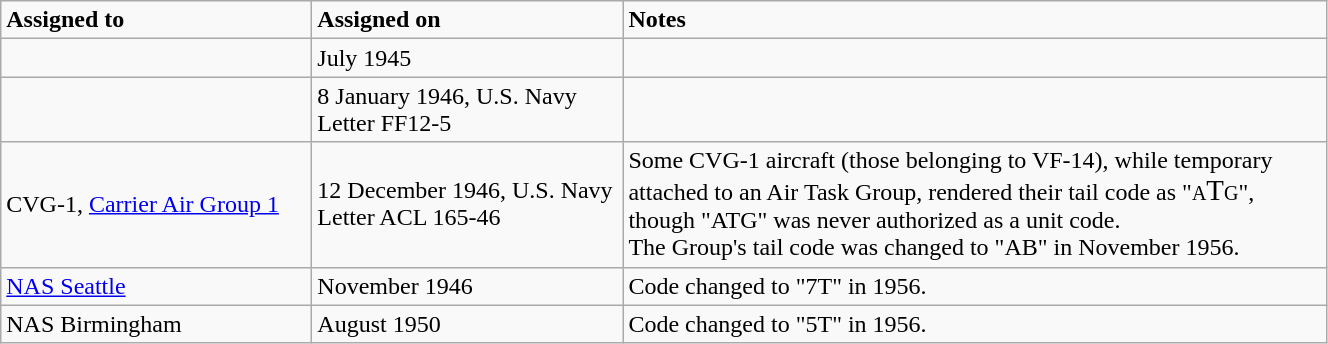<table class="wikitable" style="width: 70%;">
<tr>
<td style="width: 200px;"><strong>Assigned to</strong></td>
<td style="width: 200px;"><strong>Assigned on</strong></td>
<td><strong>Notes</strong></td>
</tr>
<tr>
<td></td>
<td>July 1945</td>
<td></td>
</tr>
<tr>
<td></td>
<td>8 January 1946, U.S. Navy Letter FF12-5</td>
<td></td>
</tr>
<tr>
<td>CVG-1, <a href='#'>Carrier Air Group 1</a></td>
<td>12 December 1946, U.S. Navy Letter ACL 165-46</td>
<td>Some CVG-1 aircraft (those belonging to VF-14), while temporary attached to an Air Task Group, rendered their tail code as "<small>A</small><big>T</big><small>G</small>", though "ATG" was never authorized as a unit code.<br>The Group's tail code was changed to "AB" in November 1956.</td>
</tr>
<tr>
<td><a href='#'>NAS Seattle</a></td>
<td>November 1946</td>
<td>Code changed to "7T" in 1956.</td>
</tr>
<tr>
<td>NAS Birmingham</td>
<td>August 1950</td>
<td>Code changed to "5T" in 1956.</td>
</tr>
</table>
